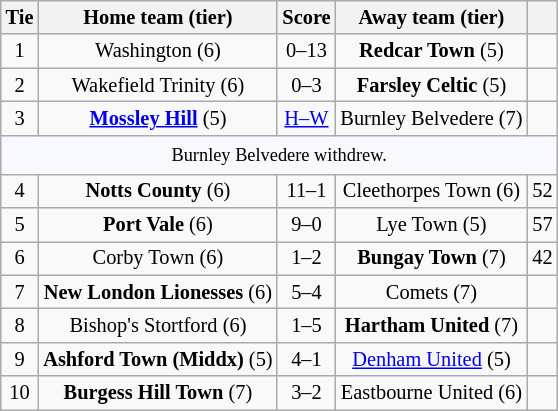<table class="wikitable" style="text-align:center; font-size:85%">
<tr>
<th>Tie</th>
<th>Home team (tier)</th>
<th>Score</th>
<th>Away team (tier)</th>
<th></th>
</tr>
<tr>
<td>1</td>
<td>Washington (6)</td>
<td>0–13</td>
<td><strong>Redcar Town</strong> (5)</td>
<td></td>
</tr>
<tr>
<td>2</td>
<td>Wakefield Trinity (6)</td>
<td>0–3</td>
<td><strong>Farsley Celtic</strong> (5)</td>
<td></td>
</tr>
<tr>
<td>3</td>
<td><strong><a href='#'>Mossley Hill</a></strong> (5)</td>
<td><a href='#'>H–W</a></td>
<td>Burnley Belvedere (7)</td>
<td></td>
</tr>
<tr>
<td colspan="5" style="background:GhostWhite; height:20px; text-align:center; font-size:90%">Burnley Belvedere withdrew.</td>
</tr>
<tr>
<td>4</td>
<td><strong>Notts County</strong> (6)</td>
<td>11–1</td>
<td>Cleethorpes Town (6)</td>
<td>52</td>
</tr>
<tr>
<td>5</td>
<td><strong>Port Vale</strong> (6)</td>
<td>9–0</td>
<td>Lye Town (5)</td>
<td>57</td>
</tr>
<tr>
<td>6</td>
<td>Corby Town (6)</td>
<td>1–2</td>
<td><strong>Bungay Town</strong> (7)</td>
<td>42</td>
</tr>
<tr>
<td>7</td>
<td><strong>New London Lionesses</strong> (6)</td>
<td>5–4</td>
<td>Comets (7)</td>
<td></td>
</tr>
<tr>
<td>8</td>
<td>Bishop's Stortford (6)</td>
<td>1–5</td>
<td><strong>Hartham United</strong> (7)</td>
<td></td>
</tr>
<tr>
<td>9</td>
<td><strong>Ashford Town (Middx)</strong> (5)</td>
<td>4–1</td>
<td><a href='#'>Denham United</a> (5)</td>
<td></td>
</tr>
<tr>
<td>10</td>
<td><strong>Burgess Hill Town</strong> (7)</td>
<td>3–2</td>
<td>Eastbourne United (6)</td>
<td></td>
</tr>
</table>
